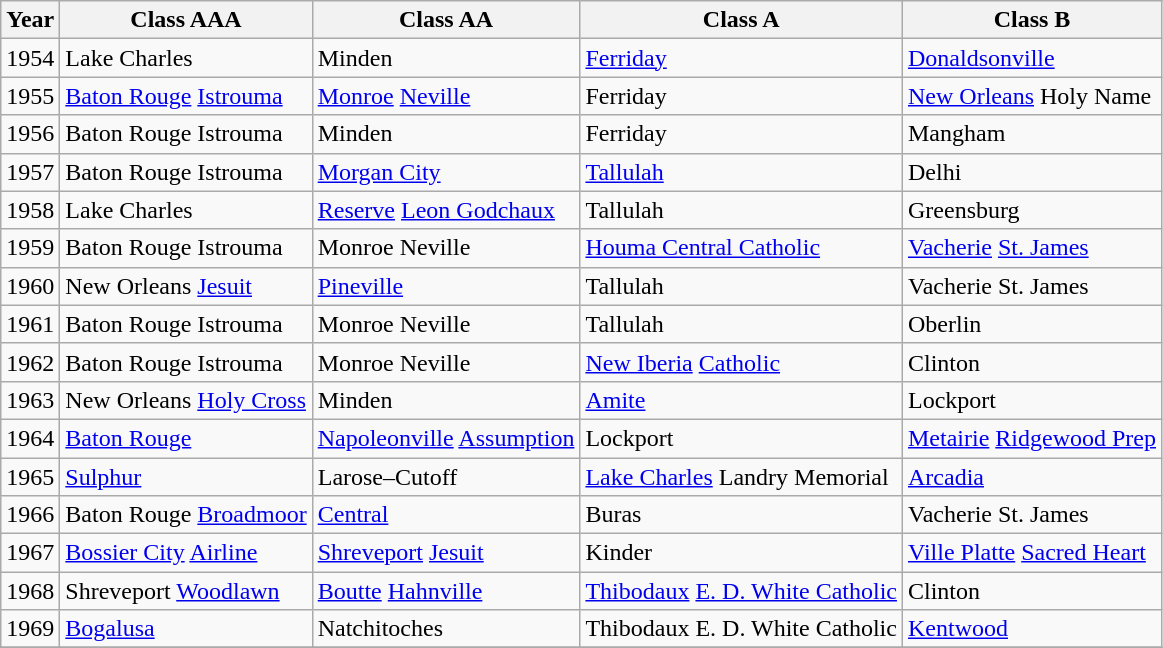<table class="wikitable sortable">
<tr>
<th>Year</th>
<th>Class AAA</th>
<th>Class AA</th>
<th>Class A</th>
<th>Class B</th>
</tr>
<tr>
<td>1954</td>
<td>Lake Charles</td>
<td>Minden</td>
<td><a href='#'>Ferriday</a></td>
<td><a href='#'>Donaldsonville</a></td>
</tr>
<tr>
<td>1955</td>
<td><a href='#'>Baton Rouge</a> <a href='#'>Istrouma</a></td>
<td><a href='#'>Monroe</a> <a href='#'>Neville</a></td>
<td>Ferriday</td>
<td><a href='#'>New Orleans</a> Holy Name</td>
</tr>
<tr>
<td>1956</td>
<td>Baton Rouge Istrouma</td>
<td>Minden</td>
<td>Ferriday</td>
<td>Mangham</td>
</tr>
<tr>
<td>1957</td>
<td>Baton Rouge Istrouma</td>
<td><a href='#'>Morgan City</a></td>
<td><a href='#'>Tallulah</a></td>
<td>Delhi</td>
</tr>
<tr>
<td>1958</td>
<td>Lake Charles</td>
<td><a href='#'>Reserve</a> <a href='#'>Leon Godchaux</a></td>
<td>Tallulah</td>
<td>Greensburg</td>
</tr>
<tr>
<td>1959</td>
<td>Baton Rouge Istrouma</td>
<td>Monroe Neville</td>
<td><a href='#'>Houma Central Catholic</a></td>
<td><a href='#'>Vacherie</a> <a href='#'>St. James</a></td>
</tr>
<tr>
<td>1960</td>
<td>New Orleans <a href='#'>Jesuit</a></td>
<td><a href='#'>Pineville</a></td>
<td>Tallulah</td>
<td>Vacherie St. James</td>
</tr>
<tr>
<td>1961</td>
<td>Baton Rouge Istrouma</td>
<td>Monroe Neville</td>
<td>Tallulah</td>
<td>Oberlin</td>
</tr>
<tr>
<td>1962</td>
<td>Baton Rouge Istrouma</td>
<td>Monroe Neville</td>
<td><a href='#'>New Iberia</a> <a href='#'>Catholic</a></td>
<td>Clinton</td>
</tr>
<tr>
<td>1963</td>
<td>New Orleans <a href='#'>Holy Cross</a></td>
<td>Minden</td>
<td><a href='#'>Amite</a></td>
<td>Lockport</td>
</tr>
<tr>
<td>1964</td>
<td><a href='#'>Baton Rouge</a></td>
<td><a href='#'>Napoleonville</a> <a href='#'>Assumption</a></td>
<td>Lockport</td>
<td><a href='#'>Metairie</a> <a href='#'>Ridgewood Prep</a></td>
</tr>
<tr>
<td>1965</td>
<td><a href='#'>Sulphur</a></td>
<td>Larose–Cutoff</td>
<td><a href='#'>Lake Charles</a> Landry Memorial</td>
<td><a href='#'>Arcadia</a></td>
</tr>
<tr>
<td>1966</td>
<td>Baton Rouge <a href='#'>Broadmoor</a></td>
<td><a href='#'>Central</a></td>
<td>Buras</td>
<td>Vacherie St. James</td>
</tr>
<tr>
<td>1967</td>
<td><a href='#'>Bossier City</a> <a href='#'>Airline</a></td>
<td><a href='#'>Shreveport</a> <a href='#'>Jesuit</a></td>
<td>Kinder</td>
<td><a href='#'>Ville Platte</a> <a href='#'>Sacred Heart</a></td>
</tr>
<tr>
<td>1968</td>
<td>Shreveport <a href='#'>Woodlawn</a></td>
<td><a href='#'>Boutte</a> <a href='#'>Hahnville</a></td>
<td><a href='#'>Thibodaux</a> <a href='#'>E. D. White Catholic</a></td>
<td>Clinton</td>
</tr>
<tr>
<td>1969</td>
<td><a href='#'>Bogalusa</a></td>
<td>Natchitoches</td>
<td>Thibodaux E. D. White Catholic</td>
<td><a href='#'>Kentwood</a></td>
</tr>
<tr>
</tr>
</table>
